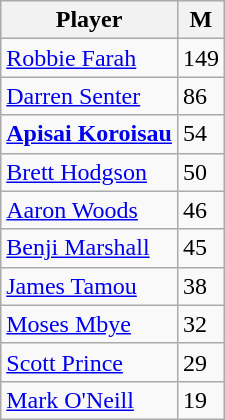<table class="wikitable" style="text-align:left;">
<tr>
<th>Player</th>
<th>M</th>
</tr>
<tr>
<td><a href='#'>Robbie Farah</a></td>
<td style="text-align:left;">149</td>
</tr>
<tr>
<td><a href='#'>Darren Senter</a></td>
<td style="text-align:left;">86</td>
</tr>
<tr>
<td><strong><a href='#'>Apisai Koroisau</a></strong></td>
<td style="text-align:left;">54</td>
</tr>
<tr>
<td><a href='#'>Brett Hodgson</a></td>
<td style="text-align:left;">50</td>
</tr>
<tr>
<td><a href='#'>Aaron Woods</a></td>
<td style="text-align:left;">46</td>
</tr>
<tr>
<td><a href='#'>Benji Marshall</a></td>
<td style="text-align:left;">45</td>
</tr>
<tr>
<td><a href='#'>James Tamou</a></td>
<td style="text-align:left;">38</td>
</tr>
<tr>
<td><a href='#'>Moses Mbye</a></td>
<td style="text-align:left;">32</td>
</tr>
<tr>
<td><a href='#'>Scott Prince</a></td>
<td style="text-align:left;">29</td>
</tr>
<tr>
<td><a href='#'>Mark O'Neill</a></td>
<td style="text-align:left;">19</td>
</tr>
</table>
